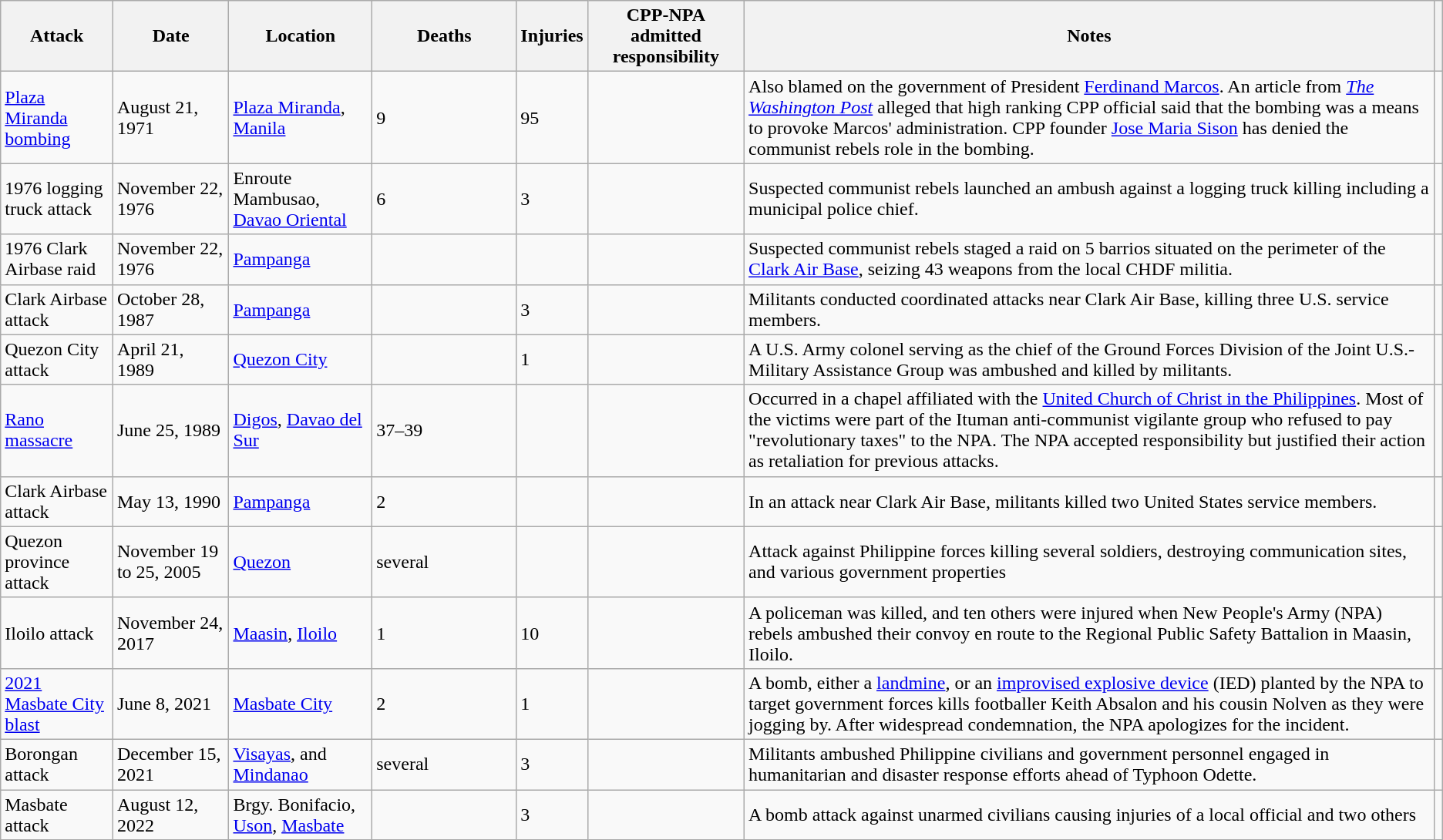<table class="wikitable">
<tr>
<th>Attack</th>
<th>Date</th>
<th>Location</th>
<th width="10%">Deaths</th>
<th>Injuries</th>
<th>CPP-NPA admitted responsibility</th>
<th>Notes</th>
<th></th>
</tr>
<tr>
<td><a href='#'>Plaza Miranda bombing</a></td>
<td>August 21, 1971</td>
<td><a href='#'>Plaza Miranda</a>, <a href='#'>Manila</a></td>
<td>9</td>
<td>95</td>
<td></td>
<td>Also blamed on the government of President <a href='#'>Ferdinand Marcos</a>. An article from <em><a href='#'>The Washington Post</a></em> alleged that high ranking CPP official said that the bombing was a means to provoke Marcos' administration. CPP founder <a href='#'>Jose Maria Sison</a> has denied the communist rebels role in the bombing.</td>
<td></td>
</tr>
<tr>
<td>1976 logging truck attack</td>
<td>November 22, 1976</td>
<td>Enroute Mambusao, <a href='#'>Davao Oriental</a></td>
<td>6</td>
<td>3</td>
<td></td>
<td>Suspected communist rebels launched an ambush against a logging truck killing including a municipal police chief.</td>
<td></td>
</tr>
<tr>
<td>1976 Clark Airbase raid</td>
<td>November 22, 1976</td>
<td><a href='#'>Pampanga</a></td>
<td></td>
<td></td>
<td></td>
<td>Suspected communist rebels staged a raid on 5 barrios situated on the perimeter of the <a href='#'>Clark Air Base</a>, seizing 43 weapons from the local CHDF militia.</td>
<td></td>
</tr>
<tr>
<td>Clark Airbase attack</td>
<td>October 28, 1987</td>
<td><a href='#'>Pampanga</a></td>
<td></td>
<td>3</td>
<td></td>
<td>Militants conducted coordinated attacks near Clark Air Base, killing three U.S. service members.</td>
<td></td>
</tr>
<tr>
<td>Quezon City attack</td>
<td>April 21, 1989</td>
<td><a href='#'>Quezon City</a></td>
<td></td>
<td>1</td>
<td></td>
<td>A U.S. Army colonel serving as the chief of the Ground Forces Division of the Joint U.S.-Military Assistance Group was ambushed and killed by militants.</td>
<td></td>
</tr>
<tr>
<td><a href='#'>Rano massacre</a></td>
<td>June 25, 1989</td>
<td><a href='#'>Digos</a>, <a href='#'>Davao del Sur</a></td>
<td>37–39</td>
<td></td>
<td></td>
<td>Occurred in a chapel affiliated with the <a href='#'>United Church of Christ in the Philippines</a>. Most of the victims were part of the Ituman anti-communist vigilante group who refused to pay "revolutionary taxes" to the NPA. The NPA accepted responsibility but justified their action as retaliation for previous attacks.</td>
<td></td>
</tr>
<tr>
<td>Clark Airbase attack</td>
<td>May 13, 1990</td>
<td><a href='#'>Pampanga</a></td>
<td>2</td>
<td></td>
<td></td>
<td>In an attack near Clark Air Base, militants killed two United States service members.</td>
<td></td>
</tr>
<tr>
<td>Quezon province attack</td>
<td>November 19 to 25, 2005</td>
<td><a href='#'>Quezon</a></td>
<td>several</td>
<td></td>
<td></td>
<td>Attack against Philippine forces killing several soldiers, destroying communication sites, and various government properties</td>
<td></td>
</tr>
<tr>
<td>Iloilo attack</td>
<td>November 24, 2017</td>
<td><a href='#'>Maasin</a>, <a href='#'>Iloilo</a></td>
<td>1</td>
<td>10</td>
<td></td>
<td>A policeman was killed, and ten others were injured when New People's Army (NPA) rebels ambushed their convoy en route to the Regional Public Safety Battalion in Maasin, Iloilo.</td>
<td></td>
</tr>
<tr>
<td><a href='#'>2021 Masbate City blast</a></td>
<td>June 8, 2021</td>
<td><a href='#'>Masbate City</a></td>
<td>2</td>
<td>1</td>
<td></td>
<td>A bomb, either a <a href='#'>landmine</a>, or an <a href='#'>improvised explosive device</a> (IED) planted by the NPA to target government forces kills footballer Keith Absalon and his cousin Nolven as they were jogging by. After widespread condemnation, the NPA apologizes for the incident.</td>
<td></td>
</tr>
<tr>
<td>Borongan attack</td>
<td>December 15, 2021</td>
<td><a href='#'>Visayas</a>, and <a href='#'>Mindanao</a></td>
<td>several</td>
<td>3</td>
<td></td>
<td>Militants ambushed Philippine civilians and government personnel engaged in humanitarian and disaster response efforts ahead of Typhoon Odette.</td>
<td></td>
</tr>
<tr>
<td>Masbate attack</td>
<td>August 12, 2022</td>
<td>Brgy. Bonifacio, <a href='#'>Uson</a>, <a href='#'>Masbate</a></td>
<td></td>
<td>3</td>
<td></td>
<td>A bomb attack against unarmed civilians causing injuries of a local official and two others</td>
<td></td>
</tr>
</table>
